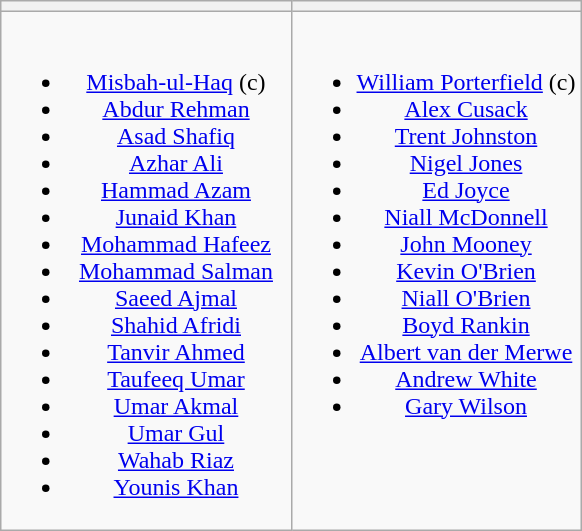<table class="wikitable" style="text-align:center; margin:0 auto">
<tr>
<th style="width:50%"></th>
<th style="width:50%"></th>
</tr>
<tr style="vertical-align:top">
<td><br><ul><li><a href='#'>Misbah-ul-Haq</a> (c)</li><li><a href='#'>Abdur Rehman</a></li><li><a href='#'>Asad Shafiq</a></li><li><a href='#'>Azhar Ali</a></li><li><a href='#'>Hammad Azam</a></li><li><a href='#'>Junaid Khan</a></li><li><a href='#'>Mohammad Hafeez</a></li><li><a href='#'>Mohammad Salman</a></li><li><a href='#'>Saeed Ajmal</a></li><li><a href='#'>Shahid Afridi</a></li><li><a href='#'>Tanvir Ahmed</a></li><li><a href='#'>Taufeeq Umar</a></li><li><a href='#'>Umar Akmal</a></li><li><a href='#'>Umar Gul</a></li><li><a href='#'>Wahab Riaz</a></li><li><a href='#'>Younis Khan</a></li></ul></td>
<td><br><ul><li><a href='#'>William Porterfield</a> (c)</li><li><a href='#'>Alex Cusack</a></li><li><a href='#'>Trent Johnston</a></li><li><a href='#'>Nigel Jones</a></li><li><a href='#'>Ed Joyce</a></li><li><a href='#'>Niall McDonnell</a></li><li><a href='#'>John Mooney</a></li><li><a href='#'>Kevin O'Brien</a></li><li><a href='#'>Niall O'Brien</a></li><li><a href='#'>Boyd Rankin</a></li><li><a href='#'>Albert van der Merwe</a></li><li><a href='#'>Andrew White</a></li><li><a href='#'>Gary Wilson</a></li></ul></td>
</tr>
</table>
